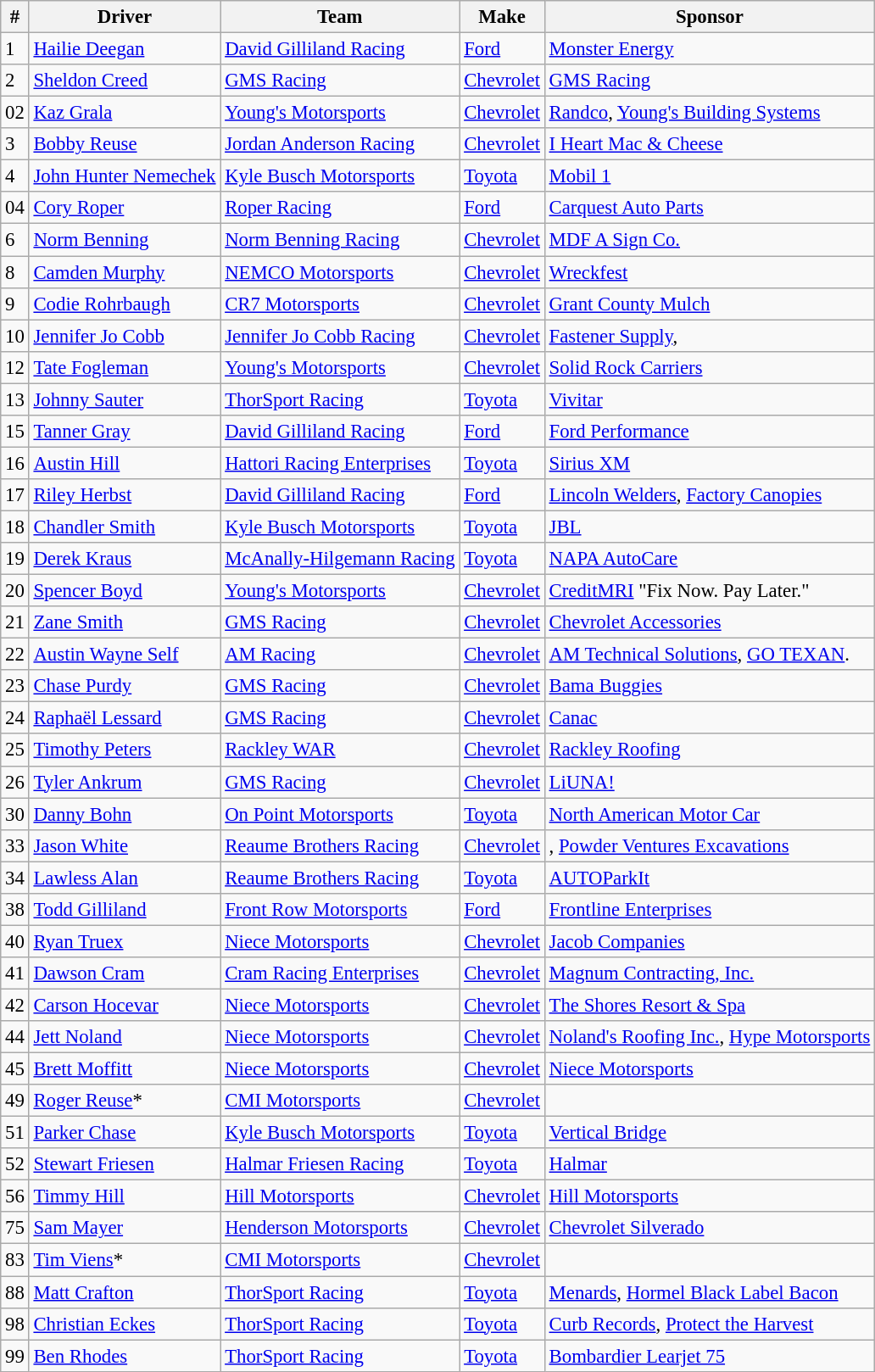<table class="wikitable" style="font-size:95%">
<tr>
<th>#</th>
<th>Driver</th>
<th>Team</th>
<th>Make</th>
<th>Sponsor</th>
</tr>
<tr>
<td>1</td>
<td><a href='#'>Hailie Deegan</a></td>
<td><a href='#'>David Gilliland Racing</a></td>
<td><a href='#'>Ford</a></td>
<td><a href='#'>Monster Energy</a></td>
</tr>
<tr>
<td>2</td>
<td><a href='#'>Sheldon Creed</a></td>
<td><a href='#'>GMS Racing</a></td>
<td><a href='#'>Chevrolet</a></td>
<td><a href='#'>GMS Racing</a></td>
</tr>
<tr>
<td>02</td>
<td><a href='#'>Kaz Grala</a></td>
<td><a href='#'>Young's Motorsports</a></td>
<td><a href='#'>Chevrolet</a></td>
<td><a href='#'>Randco</a>, <a href='#'>Young's Building Systems</a></td>
</tr>
<tr>
<td>3</td>
<td><a href='#'>Bobby Reuse</a></td>
<td><a href='#'>Jordan Anderson Racing</a></td>
<td><a href='#'>Chevrolet</a></td>
<td><a href='#'>I Heart Mac & Cheese</a></td>
</tr>
<tr>
<td>4</td>
<td><a href='#'>John Hunter Nemechek</a></td>
<td><a href='#'>Kyle Busch Motorsports</a></td>
<td><a href='#'>Toyota</a></td>
<td><a href='#'>Mobil 1</a></td>
</tr>
<tr>
<td>04</td>
<td><a href='#'>Cory Roper</a></td>
<td><a href='#'>Roper Racing</a></td>
<td><a href='#'>Ford</a></td>
<td><a href='#'>Carquest Auto Parts</a></td>
</tr>
<tr>
<td>6</td>
<td><a href='#'>Norm Benning</a></td>
<td><a href='#'>Norm Benning Racing</a></td>
<td><a href='#'>Chevrolet</a></td>
<td><a href='#'>MDF A Sign Co.</a></td>
</tr>
<tr>
<td>8</td>
<td><a href='#'>Camden Murphy</a></td>
<td><a href='#'>NEMCO Motorsports</a></td>
<td><a href='#'>Chevrolet</a></td>
<td><a href='#'>Wreckfest</a></td>
</tr>
<tr>
<td>9</td>
<td><a href='#'>Codie Rohrbaugh</a></td>
<td><a href='#'>CR7 Motorsports</a></td>
<td><a href='#'>Chevrolet</a></td>
<td><a href='#'>Grant County Mulch</a></td>
</tr>
<tr>
<td>10</td>
<td><a href='#'>Jennifer Jo Cobb</a></td>
<td><a href='#'>Jennifer Jo Cobb Racing</a></td>
<td><a href='#'>Chevrolet</a></td>
<td><a href='#'>Fastener Supply</a>, </td>
</tr>
<tr>
<td>12</td>
<td><a href='#'>Tate Fogleman</a></td>
<td><a href='#'>Young's Motorsports</a></td>
<td><a href='#'>Chevrolet</a></td>
<td><a href='#'>Solid Rock Carriers</a></td>
</tr>
<tr>
<td>13</td>
<td><a href='#'>Johnny Sauter</a></td>
<td><a href='#'>ThorSport Racing</a></td>
<td><a href='#'>Toyota</a></td>
<td><a href='#'>Vivitar</a></td>
</tr>
<tr>
<td>15</td>
<td><a href='#'>Tanner Gray</a></td>
<td><a href='#'>David Gilliland Racing</a></td>
<td><a href='#'>Ford</a></td>
<td><a href='#'>Ford Performance</a></td>
</tr>
<tr>
<td>16</td>
<td><a href='#'>Austin Hill</a></td>
<td><a href='#'>Hattori Racing Enterprises</a></td>
<td><a href='#'>Toyota</a></td>
<td><a href='#'>Sirius XM</a></td>
</tr>
<tr>
<td>17</td>
<td><a href='#'>Riley Herbst</a></td>
<td><a href='#'>David Gilliland Racing</a></td>
<td><a href='#'>Ford</a></td>
<td><a href='#'>Lincoln Welders</a>, <a href='#'>Factory Canopies</a></td>
</tr>
<tr>
<td>18</td>
<td><a href='#'>Chandler Smith</a></td>
<td><a href='#'>Kyle Busch Motorsports</a></td>
<td><a href='#'>Toyota</a></td>
<td><a href='#'>JBL</a></td>
</tr>
<tr>
<td>19</td>
<td><a href='#'>Derek Kraus</a></td>
<td><a href='#'>McAnally-Hilgemann Racing</a></td>
<td><a href='#'>Toyota</a></td>
<td><a href='#'>NAPA AutoCare</a></td>
</tr>
<tr>
<td>20</td>
<td><a href='#'>Spencer Boyd</a></td>
<td><a href='#'>Young's Motorsports</a></td>
<td><a href='#'>Chevrolet</a></td>
<td><a href='#'>CreditMRI</a> "Fix Now. Pay Later."</td>
</tr>
<tr>
<td>21</td>
<td><a href='#'>Zane Smith</a></td>
<td><a href='#'>GMS Racing</a></td>
<td><a href='#'>Chevrolet</a></td>
<td><a href='#'>Chevrolet Accessories</a></td>
</tr>
<tr>
<td>22</td>
<td><a href='#'>Austin Wayne Self</a></td>
<td><a href='#'>AM Racing</a></td>
<td><a href='#'>Chevrolet</a></td>
<td><a href='#'>AM Technical Solutions</a>, <a href='#'>GO TEXAN</a>.</td>
</tr>
<tr>
<td>23</td>
<td><a href='#'>Chase Purdy</a></td>
<td><a href='#'>GMS Racing</a></td>
<td><a href='#'>Chevrolet</a></td>
<td><a href='#'>Bama Buggies</a></td>
</tr>
<tr>
<td>24</td>
<td><a href='#'>Raphaël Lessard</a></td>
<td><a href='#'>GMS Racing</a></td>
<td><a href='#'>Chevrolet</a></td>
<td><a href='#'>Canac</a></td>
</tr>
<tr>
<td>25</td>
<td><a href='#'>Timothy Peters</a></td>
<td><a href='#'>Rackley WAR</a></td>
<td><a href='#'>Chevrolet</a></td>
<td><a href='#'>Rackley Roofing</a></td>
</tr>
<tr>
<td>26</td>
<td><a href='#'>Tyler Ankrum</a></td>
<td><a href='#'>GMS Racing</a></td>
<td><a href='#'>Chevrolet</a></td>
<td><a href='#'>LiUNA!</a></td>
</tr>
<tr>
<td>30</td>
<td><a href='#'>Danny Bohn</a></td>
<td><a href='#'>On Point Motorsports</a></td>
<td><a href='#'>Toyota</a></td>
<td><a href='#'>North American Motor Car</a></td>
</tr>
<tr>
<td>33</td>
<td><a href='#'>Jason White</a></td>
<td><a href='#'>Reaume Brothers Racing</a></td>
<td><a href='#'>Chevrolet</a></td>
<td>, <a href='#'>Powder Ventures Excavations</a></td>
</tr>
<tr>
<td>34</td>
<td><a href='#'>Lawless Alan</a></td>
<td><a href='#'>Reaume Brothers Racing</a></td>
<td><a href='#'>Toyota</a></td>
<td><a href='#'>AUTOParkIt</a></td>
</tr>
<tr>
<td>38</td>
<td><a href='#'>Todd Gilliland</a></td>
<td><a href='#'>Front Row Motorsports</a></td>
<td><a href='#'>Ford</a></td>
<td><a href='#'>Frontline Enterprises</a></td>
</tr>
<tr>
<td>40</td>
<td><a href='#'>Ryan Truex</a></td>
<td><a href='#'>Niece Motorsports</a></td>
<td><a href='#'>Chevrolet</a></td>
<td><a href='#'>Jacob Companies</a></td>
</tr>
<tr>
<td>41</td>
<td><a href='#'>Dawson Cram</a></td>
<td><a href='#'>Cram Racing Enterprises</a></td>
<td><a href='#'>Chevrolet</a></td>
<td><a href='#'>Magnum Contracting, Inc.</a></td>
</tr>
<tr>
<td>42</td>
<td><a href='#'>Carson Hocevar</a></td>
<td><a href='#'>Niece Motorsports</a></td>
<td><a href='#'>Chevrolet</a></td>
<td><a href='#'>The Shores Resort & Spa</a></td>
</tr>
<tr>
<td>44</td>
<td><a href='#'>Jett Noland</a></td>
<td><a href='#'>Niece Motorsports</a></td>
<td><a href='#'>Chevrolet</a></td>
<td><a href='#'>Noland's Roofing Inc.</a>, <a href='#'>Hype Motorsports</a></td>
</tr>
<tr>
<td>45</td>
<td><a href='#'>Brett Moffitt</a></td>
<td><a href='#'>Niece Motorsports</a></td>
<td><a href='#'>Chevrolet</a></td>
<td><a href='#'>Niece Motorsports</a></td>
</tr>
<tr>
<td>49</td>
<td><a href='#'>Roger Reuse</a>*</td>
<td><a href='#'>CMI Motorsports</a></td>
<td><a href='#'>Chevrolet</a></td>
<td></td>
</tr>
<tr>
<td>51</td>
<td><a href='#'>Parker Chase</a></td>
<td><a href='#'>Kyle Busch Motorsports</a></td>
<td><a href='#'>Toyota</a></td>
<td><a href='#'>Vertical Bridge</a></td>
</tr>
<tr>
<td>52</td>
<td><a href='#'>Stewart Friesen</a></td>
<td><a href='#'>Halmar Friesen Racing</a></td>
<td><a href='#'>Toyota</a></td>
<td><a href='#'>Halmar</a></td>
</tr>
<tr>
<td>56</td>
<td><a href='#'>Timmy Hill</a></td>
<td><a href='#'>Hill Motorsports</a></td>
<td><a href='#'>Chevrolet</a></td>
<td><a href='#'>Hill Motorsports</a></td>
</tr>
<tr>
<td>75</td>
<td><a href='#'>Sam Mayer</a></td>
<td><a href='#'>Henderson Motorsports</a></td>
<td><a href='#'>Chevrolet</a></td>
<td><a href='#'>Chevrolet Silverado</a></td>
</tr>
<tr>
<td>83</td>
<td><a href='#'>Tim Viens</a>*</td>
<td><a href='#'>CMI Motorsports</a></td>
<td><a href='#'>Chevrolet</a></td>
<td></td>
</tr>
<tr>
<td>88</td>
<td><a href='#'>Matt Crafton</a></td>
<td><a href='#'>ThorSport Racing</a></td>
<td><a href='#'>Toyota</a></td>
<td><a href='#'>Menards</a>, <a href='#'>Hormel Black Label Bacon</a></td>
</tr>
<tr>
<td>98</td>
<td><a href='#'>Christian Eckes</a></td>
<td><a href='#'>ThorSport Racing</a></td>
<td><a href='#'>Toyota</a></td>
<td><a href='#'>Curb Records</a>, <a href='#'>Protect the Harvest</a></td>
</tr>
<tr>
<td>99</td>
<td><a href='#'>Ben Rhodes</a></td>
<td><a href='#'>ThorSport Racing</a></td>
<td><a href='#'>Toyota</a></td>
<td><a href='#'>Bombardier Learjet 75</a></td>
</tr>
</table>
